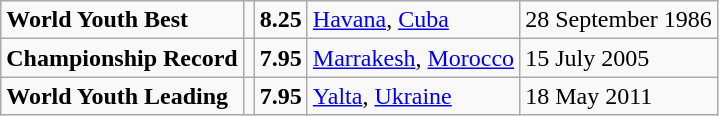<table class="wikitable">
<tr>
<td><strong>World Youth Best</strong></td>
<td></td>
<td><strong>8.25</strong></td>
<td><a href='#'>Havana</a>, <a href='#'>Cuba</a></td>
<td>28 September 1986</td>
</tr>
<tr>
<td><strong>Championship Record</strong></td>
<td></td>
<td><strong>7.95</strong></td>
<td><a href='#'>Marrakesh</a>, <a href='#'>Morocco</a></td>
<td>15 July 2005</td>
</tr>
<tr>
<td><strong>World Youth Leading</strong></td>
<td></td>
<td><strong>7.95</strong></td>
<td><a href='#'>Yalta</a>, <a href='#'>Ukraine</a></td>
<td>18 May 2011</td>
</tr>
</table>
